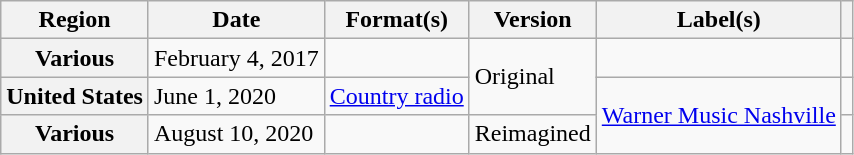<table class="wikitable plainrowheaders unsortable">
<tr>
<th scope="col">Region</th>
<th scope="col">Date</th>
<th scope="col">Format(s)</th>
<th scope="col">Version</th>
<th scope="col">Label(s)</th>
<th scope="col"></th>
</tr>
<tr>
<th scope="row">Various</th>
<td>February 4, 2017</td>
<td></td>
<td rowspan="2">Original</td>
<td></td>
<td style="text-align:center;"></td>
</tr>
<tr>
<th scope="row">United States</th>
<td>June 1, 2020</td>
<td><a href='#'>Country radio</a></td>
<td rowspan="2"><a href='#'>Warner Music Nashville</a></td>
<td style="text-align:center;"></td>
</tr>
<tr>
<th scope="row">Various</th>
<td>August 10, 2020</td>
<td></td>
<td>Reimagined</td>
<td style="text-align:center;"></td>
</tr>
</table>
